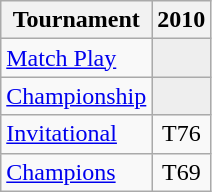<table class="wikitable" style="text-align:center;">
<tr>
<th>Tournament</th>
<th>2010</th>
</tr>
<tr>
<td align="left"><a href='#'>Match Play</a></td>
<td style="background:#eeeeee;"></td>
</tr>
<tr>
<td align="left"><a href='#'>Championship</a></td>
<td style="background:#eeeeee;"></td>
</tr>
<tr>
<td align="left"><a href='#'>Invitational</a></td>
<td>T76</td>
</tr>
<tr>
<td align="left"><a href='#'>Champions</a></td>
<td>T69</td>
</tr>
</table>
